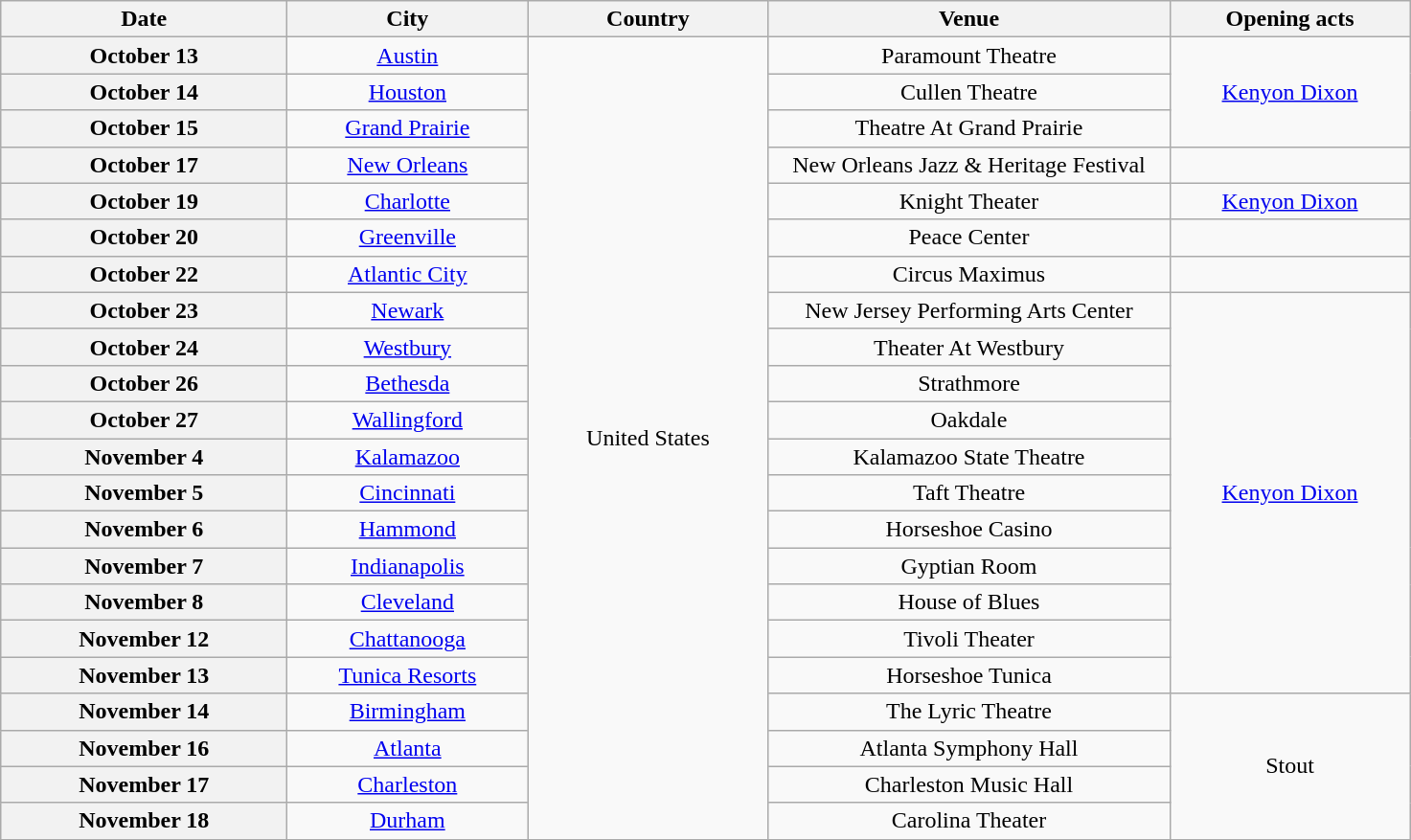<table class="wikitable plainrowheaders" style="text-align:center;">
<tr>
<th scope="col" style="width:12em;">Date</th>
<th scope="col" style="width:10em;">City</th>
<th scope="col" style="width:10em;">Country</th>
<th scope="col" style="width:17em;">Venue</th>
<th scope="col" style="width:10em;">Opening acts</th>
</tr>
<tr>
<th scope="row" style="text-align:center;">October 13</th>
<td><a href='#'>Austin</a></td>
<td rowspan="22">United States</td>
<td>Paramount Theatre</td>
<td rowspan="3"><a href='#'>Kenyon Dixon</a></td>
</tr>
<tr>
<th scope="row" style="text-align:center;">October 14</th>
<td><a href='#'>Houston</a></td>
<td>Cullen Theatre</td>
</tr>
<tr>
<th scope="row" style="text-align:center;">October 15</th>
<td><a href='#'>Grand Prairie</a></td>
<td>Theatre At Grand Prairie</td>
</tr>
<tr>
<th scope="row" style="text-align:center;">October 17</th>
<td><a href='#'>New Orleans</a></td>
<td>New Orleans Jazz & Heritage Festival</td>
<td></td>
</tr>
<tr>
<th scope="row" style="text-align:center;">October 19</th>
<td><a href='#'>Charlotte</a></td>
<td>Knight Theater</td>
<td><a href='#'>Kenyon Dixon</a></td>
</tr>
<tr>
<th scope="row" style="text-align:center;">October 20</th>
<td><a href='#'>Greenville</a></td>
<td>Peace Center</td>
<td></td>
</tr>
<tr>
<th scope="row" style="text-align:center;">October 22</th>
<td><a href='#'>Atlantic City</a></td>
<td>Circus Maximus</td>
<td></td>
</tr>
<tr>
<th scope="row" style="text-align:center;">October 23</th>
<td><a href='#'>Newark</a></td>
<td>New Jersey Performing Arts Center</td>
<td rowspan="11"><a href='#'>Kenyon Dixon</a></td>
</tr>
<tr>
<th scope="row" style="text-align:center;">October 24</th>
<td><a href='#'>Westbury</a></td>
<td>Theater At Westbury</td>
</tr>
<tr>
<th scope="row" style="text-align:center;">October 26</th>
<td><a href='#'>Bethesda</a></td>
<td>Strathmore</td>
</tr>
<tr>
<th scope="row" style="text-align:center;">October 27</th>
<td><a href='#'>Wallingford</a></td>
<td>Oakdale</td>
</tr>
<tr>
<th scope="row" style="text-align:center;">November 4</th>
<td><a href='#'>Kalamazoo</a></td>
<td>Kalamazoo State Theatre</td>
</tr>
<tr>
<th scope="row" style="text-align:center;">November 5</th>
<td><a href='#'>Cincinnati</a></td>
<td>Taft Theatre</td>
</tr>
<tr>
<th scope="row" style="text-align:center;">November 6</th>
<td><a href='#'> Hammond</a></td>
<td>Horseshoe Casino</td>
</tr>
<tr>
<th scope="row" style="text-align:center;">November 7</th>
<td><a href='#'>Indianapolis</a></td>
<td>Gyptian Room</td>
</tr>
<tr>
<th scope="row" style="text-align:center;">November 8</th>
<td><a href='#'>Cleveland</a></td>
<td>House of Blues</td>
</tr>
<tr>
<th scope="row" style="text-align:center;">November 12</th>
<td><a href='#'>Chattanooga</a></td>
<td>Tivoli Theater</td>
</tr>
<tr>
<th scope="row" style="text-align:center;">November 13</th>
<td><a href='#'>Tunica Resorts</a></td>
<td>Horseshoe Tunica</td>
</tr>
<tr>
<th scope="row" style="text-align:center;">November 14</th>
<td><a href='#'>Birmingham</a></td>
<td>The Lyric Theatre</td>
<td rowspan="4">Stout</td>
</tr>
<tr>
<th scope="row" style="text-align:center;">November 16</th>
<td><a href='#'>Atlanta</a></td>
<td>Atlanta Symphony Hall</td>
</tr>
<tr>
<th scope="row" style="text-align:center;">November 17</th>
<td><a href='#'>Charleston</a></td>
<td>Charleston Music Hall</td>
</tr>
<tr>
<th scope="row" style="text-align:center;">November 18</th>
<td><a href='#'>Durham</a></td>
<td>Carolina Theater</td>
</tr>
<tr>
</tr>
</table>
